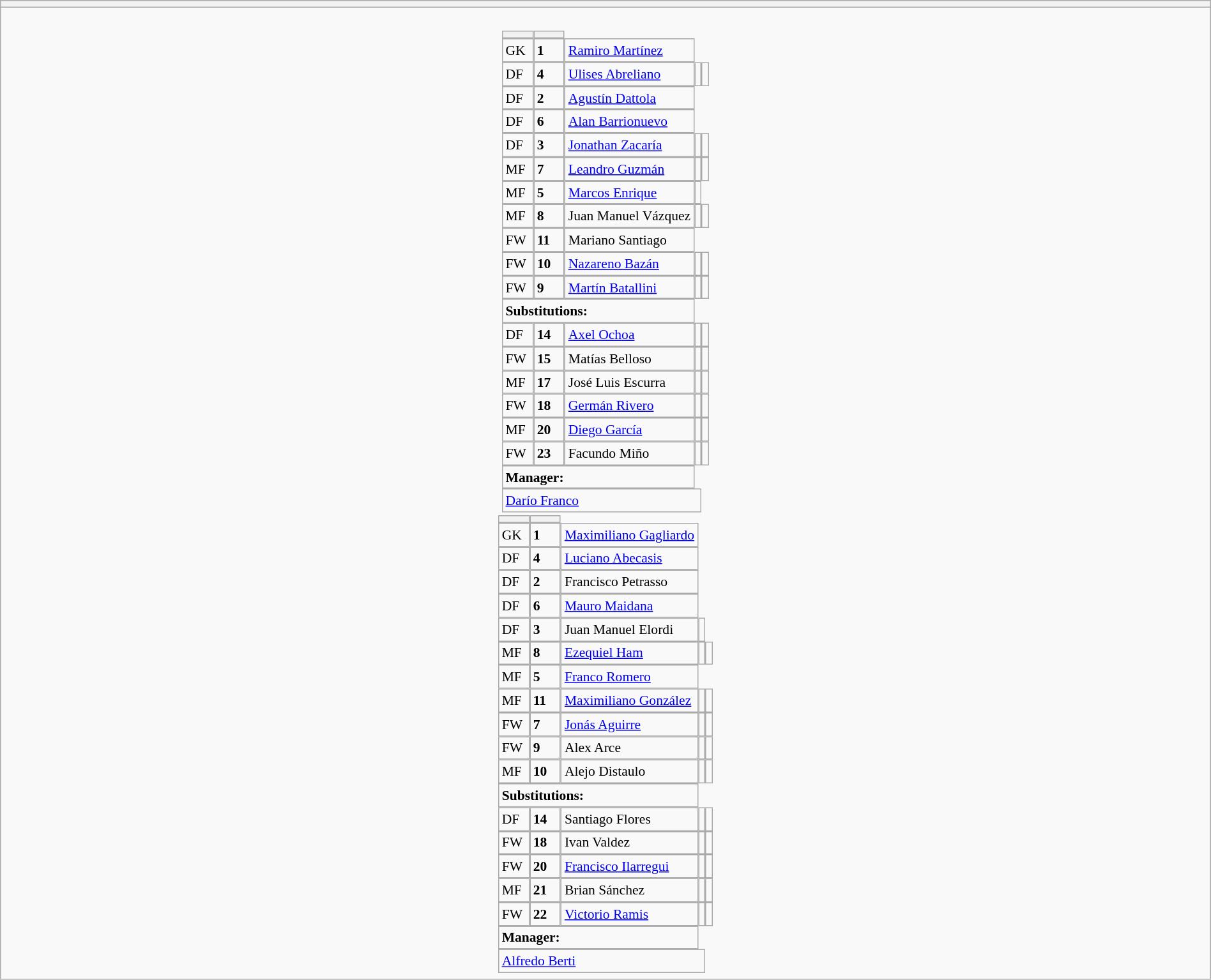<table style="width:100%" class="wikitable collapsible collapsed">
<tr>
<th></th>
</tr>
<tr>
<td><br>






<table style="font-size:90%; margin:0.2em auto;" cellspacing="0" cellpadding="0">
<tr>
<th width="25"></th>
<th width="25"></th>
</tr>
<tr>
<td>GK</td>
<td><strong>1</strong></td>
<td><a href='#'>Ramiro Martínez</a></td>
</tr>
<tr>
<td>DF</td>
<td><strong>4</strong></td>
<td><a href='#'>Ulises Abreliano</a></td>
<td></td>
<td></td>
</tr>
<tr>
<td>DF</td>
<td><strong>2</strong></td>
<td><a href='#'>Agustín Dattola</a></td>
</tr>
<tr>
<td>DF</td>
<td><strong>6</strong></td>
<td><a href='#'>Alan Barrionuevo</a></td>
</tr>
<tr>
<td>DF</td>
<td><strong>3</strong></td>
<td><a href='#'>Jonathan Zacaría</a></td>
<td></td>
<td></td>
</tr>
<tr>
<td>MF</td>
<td><strong>7</strong></td>
<td><a href='#'>Leandro Guzmán</a></td>
<td></td>
<td></td>
</tr>
<tr>
<td>MF</td>
<td><strong>5</strong></td>
<td><a href='#'>Marcos Enrique</a></td>
<td></td>
</tr>
<tr>
<td>MF</td>
<td><strong>8</strong></td>
<td>Juan Manuel Vázquez</td>
<td></td>
<td></td>
</tr>
<tr>
<td>FW</td>
<td><strong>11</strong></td>
<td>Mariano Santiago</td>
</tr>
<tr>
<td>FW</td>
<td><strong>10</strong></td>
<td><a href='#'>Nazareno Bazán</a></td>
<td></td>
<td></td>
</tr>
<tr>
<td>FW</td>
<td><strong>9</strong></td>
<td><a href='#'>Martín Batallini</a></td>
<td></td>
<td></td>
</tr>
<tr>
<td colspan=3><strong>Substitutions:</strong></td>
</tr>
<tr>
<td>DF</td>
<td><strong>14</strong></td>
<td><a href='#'>Axel Ochoa</a></td>
<td></td>
<td></td>
</tr>
<tr>
<td>FW</td>
<td><strong>15</strong></td>
<td>Matías Belloso</td>
<td></td>
<td></td>
</tr>
<tr>
<td>MF</td>
<td><strong>17</strong></td>
<td>José Luis Escurra</td>
<td></td>
<td></td>
</tr>
<tr>
<td>FW</td>
<td><strong>18</strong></td>
<td><a href='#'>Germán Rivero</a></td>
<td></td>
<td></td>
</tr>
<tr>
<td>MF</td>
<td><strong>20</strong></td>
<td><a href='#'>Diego García</a></td>
<td></td>
<td></td>
</tr>
<tr>
<td>FW</td>
<td><strong>23</strong></td>
<td>Facundo Miño</td>
<td></td>
<td></td>
</tr>
<tr>
<td colspan=3><strong>Manager:</strong></td>
</tr>
<tr>
<td colspan=4> <a href='#'>Darío Franco</a></td>
</tr>
</table>
<table cellspacing="0" cellpadding="0" style="font-size:90%; margin:0.2em auto;">
<tr>
<th width="25"></th>
<th width="25"></th>
</tr>
<tr>
<td>GK</td>
<td><strong>1</strong></td>
<td><a href='#'>Maximiliano Gagliardo</a></td>
</tr>
<tr>
<td>DF</td>
<td><strong>4</strong></td>
<td><a href='#'>Luciano Abecasis</a></td>
</tr>
<tr>
<td>DF</td>
<td><strong>2</strong></td>
<td>Francisco Petrasso</td>
</tr>
<tr>
<td>DF</td>
<td><strong>6</strong></td>
<td><a href='#'>Mauro Maidana</a></td>
</tr>
<tr>
<td>DF</td>
<td><strong>3</strong></td>
<td>Juan Manuel Elordi</td>
<td></td>
</tr>
<tr>
<td>MF</td>
<td><strong>8</strong></td>
<td><a href='#'>Ezequiel Ham</a></td>
<td></td>
<td></td>
</tr>
<tr>
<td>MF</td>
<td><strong>5</strong></td>
<td><a href='#'>Franco Romero</a></td>
</tr>
<tr>
<td>MF</td>
<td><strong>11</strong></td>
<td><a href='#'>Maximiliano González</a></td>
<td></td>
<td></td>
</tr>
<tr>
<td>FW</td>
<td><strong>7</strong></td>
<td><a href='#'>Jonás Aguirre</a></td>
<td></td>
<td></td>
</tr>
<tr>
<td>FW</td>
<td><strong>9</strong></td>
<td>Alex Arce</td>
<td></td>
<td></td>
</tr>
<tr>
<td>MF</td>
<td><strong>10</strong></td>
<td>Alejo Distaulo</td>
<td></td>
<td></td>
</tr>
<tr>
<td colspan=3><strong>Substitutions:</strong></td>
</tr>
<tr>
<td>DF</td>
<td><strong>14</strong></td>
<td>Santiago Flores</td>
<td></td>
<td></td>
</tr>
<tr>
<td>FW</td>
<td><strong>18</strong></td>
<td>Ivan Valdez</td>
<td></td>
<td> </td>
</tr>
<tr>
<td>FW</td>
<td><strong>20</strong></td>
<td><a href='#'>Francisco Ilarregui</a></td>
<td></td>
<td></td>
</tr>
<tr>
<td>MF</td>
<td><strong>21</strong></td>
<td>Brian Sánchez</td>
<td></td>
<td> </td>
</tr>
<tr>
<td>FW</td>
<td><strong>22</strong></td>
<td><a href='#'>Victorio Ramis</a></td>
<td></td>
<td></td>
</tr>
<tr>
<td colspan=3><strong>Manager:</strong></td>
</tr>
<tr>
<td colspan=4> <a href='#'>Alfredo Berti</a></td>
</tr>
</table>
</td>
</tr>
</table>
